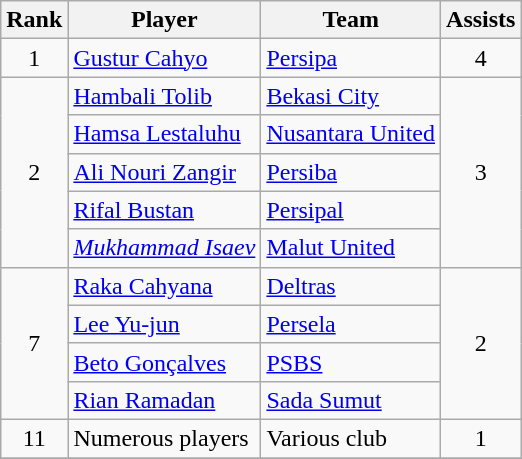<table class="wikitable" style="text-align:center">
<tr>
<th>Rank</th>
<th>Player</th>
<th>Team</th>
<th>Assists</th>
</tr>
<tr>
<td>1</td>
<td align="left"> <a href='#'>Gustur Cahyo</a></td>
<td align="left"><a href='#'>Persipa</a></td>
<td>4</td>
</tr>
<tr>
<td rowspan="5">2</td>
<td align="left"> <a href='#'>Hambali Tolib</a></td>
<td align="left"><a href='#'>Bekasi City</a></td>
<td rowspan="5">3</td>
</tr>
<tr>
<td align="left"> <a href='#'>Hamsa Lestaluhu</a></td>
<td align="left"><a href='#'>Nusantara United</a></td>
</tr>
<tr>
<td align="left"> <a href='#'>Ali Nouri Zangir</a></td>
<td align="left"><a href='#'>Persiba</a></td>
</tr>
<tr>
<td align="left"> <a href='#'>Rifal Bustan</a></td>
<td align="left"><a href='#'>Persipal</a></td>
</tr>
<tr>
<td align="left"> <em><a href='#'>Mukhammad Isaev</a></em></td>
<td align="left"><a href='#'>Malut United</a></td>
</tr>
<tr>
<td rowspan="4">7</td>
<td align="left"> <a href='#'>Raka Cahyana</a></td>
<td align="left"><a href='#'>Deltras</a></td>
<td rowspan="4">2</td>
</tr>
<tr>
<td align="left"> <a href='#'>Lee Yu-jun</a></td>
<td align="left"><a href='#'>Persela</a></td>
</tr>
<tr>
<td align="left"> <a href='#'>Beto Gonçalves</a></td>
<td align="left"><a href='#'>PSBS</a></td>
</tr>
<tr>
<td align="left"> <a href='#'>Rian Ramadan</a></td>
<td align="left"><a href='#'>Sada Sumut</a></td>
</tr>
<tr>
<td>11</td>
<td align="left">Numerous players</td>
<td align="left">Various club</td>
<td>1</td>
</tr>
<tr>
</tr>
</table>
